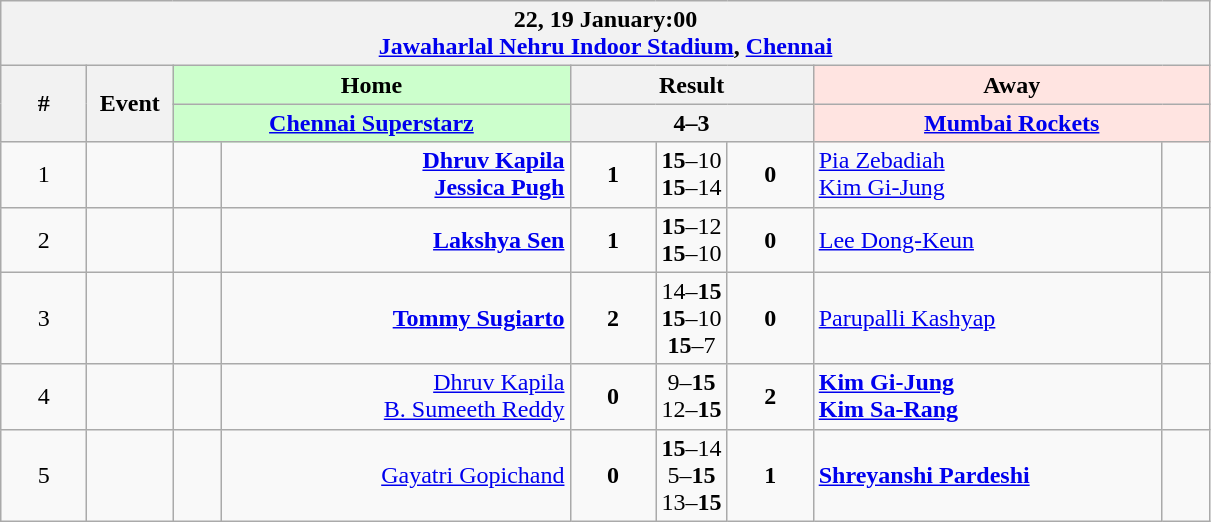<table class="wikitable">
<tr>
<th colspan="9">22, 19 January:00<br><a href='#'>Jawaharlal Nehru Indoor Stadium</a>, <a href='#'>Chennai</a></th>
</tr>
<tr>
<th rowspan="2" width="50">#</th>
<th rowspan="2" width="50">Event</th>
<th colspan="2" width="250" style="background-color:#ccffcc">Home</th>
<th colspan="3" width="150">Result</th>
<th colspan="2" width="250" style="background-color:#ffe4e1">Away</th>
</tr>
<tr>
<th colspan="2" style="background-color:#ccffcc"><a href='#'>Chennai Superstarz</a></th>
<th colspan="3">4–3</th>
<th colspan="2" style="background-color:#ffe4e1"><a href='#'>Mumbai Rockets</a></th>
</tr>
<tr>
<td align="center">1</td>
<td align="center"></td>
<td align="center" width="25"></td>
<td align="right" width="225"><strong><a href='#'>Dhruv Kapila</a> <br><a href='#'>Jessica Pugh</a> </strong></td>
<td align="center" width="50"><strong>1</strong></td>
<td align="center"><strong>15</strong>–10<br><strong>15</strong>–14</td>
<td align="center" width="50"><strong>0</strong></td>
<td align="left" width="225"> <a href='#'>Pia Zebadiah</a><br> <a href='#'>Kim Gi-Jung</a></td>
<td align="center" width="25"></td>
</tr>
<tr>
<td align="center">2</td>
<td align="center"></td>
<td align="center"></td>
<td align="right"><strong><a href='#'>Lakshya Sen</a> </strong></td>
<td align="center"><strong>1</strong></td>
<td align="center"><strong>15</strong>–12<br><strong>15</strong>–10</td>
<td align="center"><strong>0</strong></td>
<td align="left"><strong></strong> <a href='#'>Lee Dong-Keun</a></td>
<td align="center"></td>
</tr>
<tr>
<td align="center">3</td>
<td align="center"></td>
<td align="center"></td>
<td align="right"><strong><a href='#'>Tommy Sugiarto</a> </strong></td>
<td align="center"><strong>2</strong></td>
<td align="center">14–<strong>15</strong><br><strong>15</strong>–10<br><strong>15</strong>–7</td>
<td align="center"><strong>0</strong></td>
<td align="left"> <a href='#'>Parupalli Kashyap</a></td>
<td align="center"></td>
</tr>
<tr>
<td align="center">4</td>
<td align="center"></td>
<td align="center"></td>
<td align="right"><a href='#'>Dhruv Kapila</a> <br><a href='#'>B. Sumeeth Reddy</a> </td>
<td align="center"><strong>0</strong></td>
<td align="center">9–<strong>15</strong><br>12–<strong>15</strong></td>
<td align="center"><strong>2</strong></td>
<td align="left"><strong> <a href='#'>Kim Gi-Jung</a></strong><br><strong> <a href='#'>Kim Sa-Rang</a></strong></td>
<td align="center"></td>
</tr>
<tr>
<td align="center">5</td>
<td align="center"></td>
<td align="center"></td>
<td align="right"><a href='#'>Gayatri Gopichand</a> </td>
<td align="center"><strong>0</strong></td>
<td align="center"><strong>15</strong>–14<br>5–<strong>15</strong><br>13–<strong>15</strong></td>
<td align="center"><strong>1</strong></td>
<td align="left"><strong> <a href='#'>Shreyanshi Pardeshi</a></strong></td>
<td align="center"></td>
</tr>
</table>
